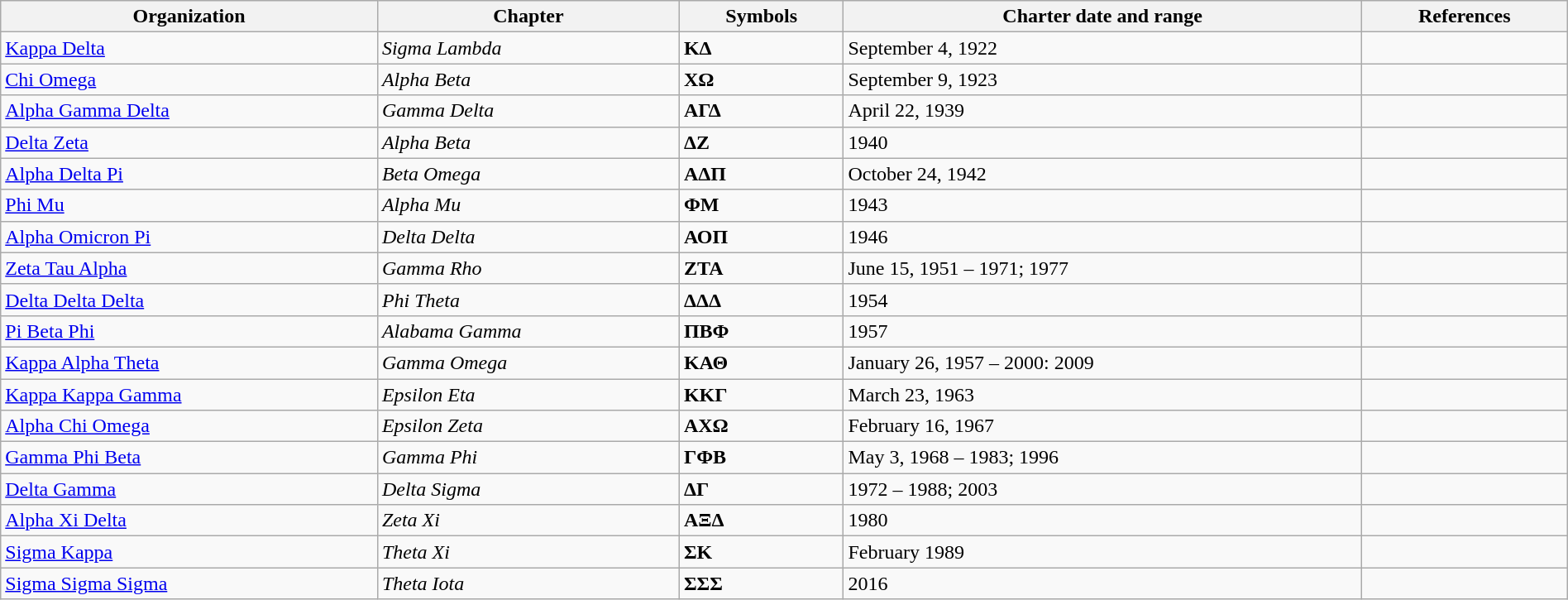<table class="wikitable sortable" style="width:100%;">
<tr>
<th>Organization</th>
<th>Chapter</th>
<th>Symbols</th>
<th>Charter date and range</th>
<th>References</th>
</tr>
<tr>
<td><a href='#'>Kappa Delta</a></td>
<td><em>Sigma Lambda</em></td>
<td><strong>ΚΔ</strong></td>
<td>September 4, 1922</td>
<td></td>
</tr>
<tr>
<td><a href='#'>Chi Omega</a></td>
<td><em>Alpha Beta</em></td>
<td><strong>ΧΩ</strong></td>
<td>September 9, 1923</td>
<td></td>
</tr>
<tr>
<td><a href='#'>Alpha Gamma Delta</a></td>
<td><em>Gamma Delta</em></td>
<td><strong>ΑΓΔ</strong></td>
<td>April 22, 1939</td>
<td></td>
</tr>
<tr>
<td><a href='#'>Delta Zeta</a></td>
<td><em>Alpha Beta</em></td>
<td><strong>ΔΖ</strong></td>
<td>1940</td>
<td></td>
</tr>
<tr>
<td><a href='#'>Alpha Delta Pi</a></td>
<td><em>Beta Omega</em></td>
<td><strong>ΑΔΠ</strong></td>
<td>October 24, 1942</td>
<td></td>
</tr>
<tr>
<td><a href='#'>Phi Mu</a></td>
<td><em>Alpha Mu</em></td>
<td><strong>ΦΜ</strong></td>
<td>1943</td>
<td></td>
</tr>
<tr>
<td><a href='#'>Alpha Omicron Pi</a></td>
<td><em>Delta Delta</em></td>
<td><strong>ΑΟΠ</strong></td>
<td>1946</td>
<td></td>
</tr>
<tr>
<td><a href='#'>Zeta Tau Alpha</a></td>
<td><em>Gamma Rho</em></td>
<td><strong>ZTA</strong></td>
<td>June 15, 1951 – 1971; 1977</td>
<td></td>
</tr>
<tr>
<td><a href='#'>Delta Delta Delta</a></td>
<td><em>Phi Theta</em></td>
<td><strong>ΔΔΔ</strong></td>
<td>1954</td>
<td></td>
</tr>
<tr>
<td><a href='#'>Pi Beta Phi</a></td>
<td><em>Alabama Gamma</em></td>
<td><strong>ΠΒΦ</strong></td>
<td>1957</td>
<td></td>
</tr>
<tr>
<td><a href='#'>Kappa Alpha Theta</a></td>
<td><em>Gamma Omega</em></td>
<td><strong>ΚΑΘ</strong></td>
<td>January 26, 1957 – 2000: 2009</td>
<td></td>
</tr>
<tr>
<td><a href='#'>Kappa Kappa Gamma</a></td>
<td><em>Epsilon Eta</em></td>
<td><strong>ΚΚΓ</strong></td>
<td>March 23, 1963</td>
<td></td>
</tr>
<tr>
<td><a href='#'>Alpha Chi Omega</a></td>
<td><em>Epsilon Zeta</em></td>
<td><strong>ΑΧΩ</strong></td>
<td>February 16, 1967</td>
<td></td>
</tr>
<tr>
<td><a href='#'>Gamma Phi Beta</a></td>
<td><em>Gamma Phi</em></td>
<td><strong>ΓΦΒ</strong></td>
<td>May 3, 1968 – 1983; 1996</td>
<td></td>
</tr>
<tr>
<td><a href='#'>Delta Gamma</a></td>
<td><em>Delta Sigma</em></td>
<td><strong>ΔΓ</strong></td>
<td>1972 – 1988; 2003</td>
<td></td>
</tr>
<tr>
<td><a href='#'>Alpha Xi Delta</a></td>
<td><em>Zeta Xi</em></td>
<td><strong>ΑΞΔ</strong></td>
<td>1980</td>
<td></td>
</tr>
<tr>
<td><a href='#'>Sigma Kappa</a></td>
<td><em>Theta Xi</em></td>
<td><strong>ΣΚ</strong></td>
<td>February 1989</td>
<td></td>
</tr>
<tr>
<td><a href='#'>Sigma Sigma Sigma</a></td>
<td><em>Theta Iota</em></td>
<td><strong>ΣΣΣ</strong></td>
<td>2016</td>
<td></td>
</tr>
</table>
